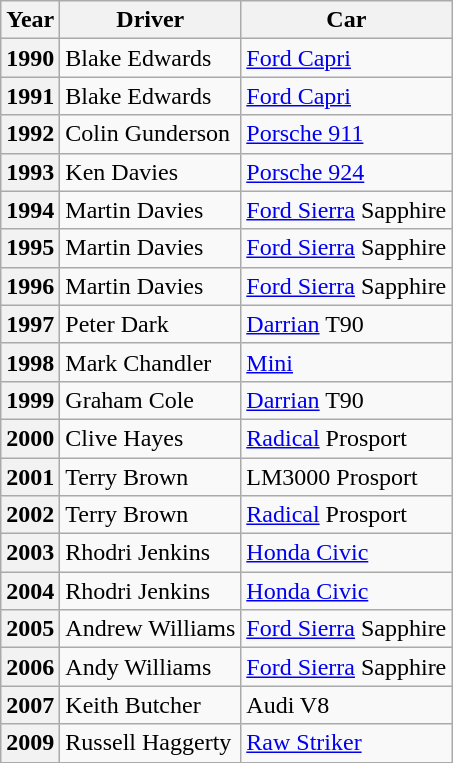<table class="wikitable">
<tr>
<th>Year</th>
<th>Driver</th>
<th>Car</th>
</tr>
<tr>
<th>1990</th>
<td>Blake Edwards</td>
<td><a href='#'>Ford Capri</a></td>
</tr>
<tr>
<th>1991</th>
<td>Blake Edwards</td>
<td><a href='#'>Ford Capri</a></td>
</tr>
<tr>
<th>1992</th>
<td>Colin Gunderson</td>
<td><a href='#'>Porsche 911</a></td>
</tr>
<tr>
<th>1993</th>
<td>Ken Davies</td>
<td><a href='#'>Porsche 924</a></td>
</tr>
<tr>
<th>1994</th>
<td>Martin Davies</td>
<td><a href='#'>Ford Sierra</a> Sapphire</td>
</tr>
<tr>
<th>1995</th>
<td>Martin Davies</td>
<td><a href='#'>Ford Sierra</a> Sapphire</td>
</tr>
<tr>
<th>1996</th>
<td>Martin Davies</td>
<td><a href='#'>Ford Sierra</a> Sapphire</td>
</tr>
<tr>
<th>1997</th>
<td>Peter Dark</td>
<td><a href='#'>Darrian</a> T90</td>
</tr>
<tr>
<th>1998</th>
<td>Mark Chandler</td>
<td><a href='#'>Mini</a></td>
</tr>
<tr>
<th>1999</th>
<td>Graham Cole</td>
<td><a href='#'>Darrian</a> T90</td>
</tr>
<tr>
<th>2000</th>
<td>Clive Hayes</td>
<td><a href='#'>Radical</a> Prosport</td>
</tr>
<tr>
<th>2001</th>
<td>Terry Brown</td>
<td>LM3000 Prosport</td>
</tr>
<tr>
<th>2002</th>
<td>Terry Brown</td>
<td><a href='#'>Radical</a> Prosport</td>
</tr>
<tr>
<th>2003</th>
<td>Rhodri Jenkins</td>
<td><a href='#'>Honda Civic</a></td>
</tr>
<tr>
<th>2004</th>
<td>Rhodri Jenkins</td>
<td><a href='#'>Honda Civic</a></td>
</tr>
<tr>
<th>2005</th>
<td>Andrew Williams</td>
<td><a href='#'>Ford Sierra</a> Sapphire</td>
</tr>
<tr>
<th>2006</th>
<td>Andy Williams</td>
<td><a href='#'>Ford Sierra</a> Sapphire</td>
</tr>
<tr>
<th>2007</th>
<td>Keith Butcher</td>
<td>Audi V8</td>
</tr>
<tr>
<th>2009</th>
<td>Russell Haggerty</td>
<td><a href='#'>Raw Striker</a></td>
</tr>
</table>
